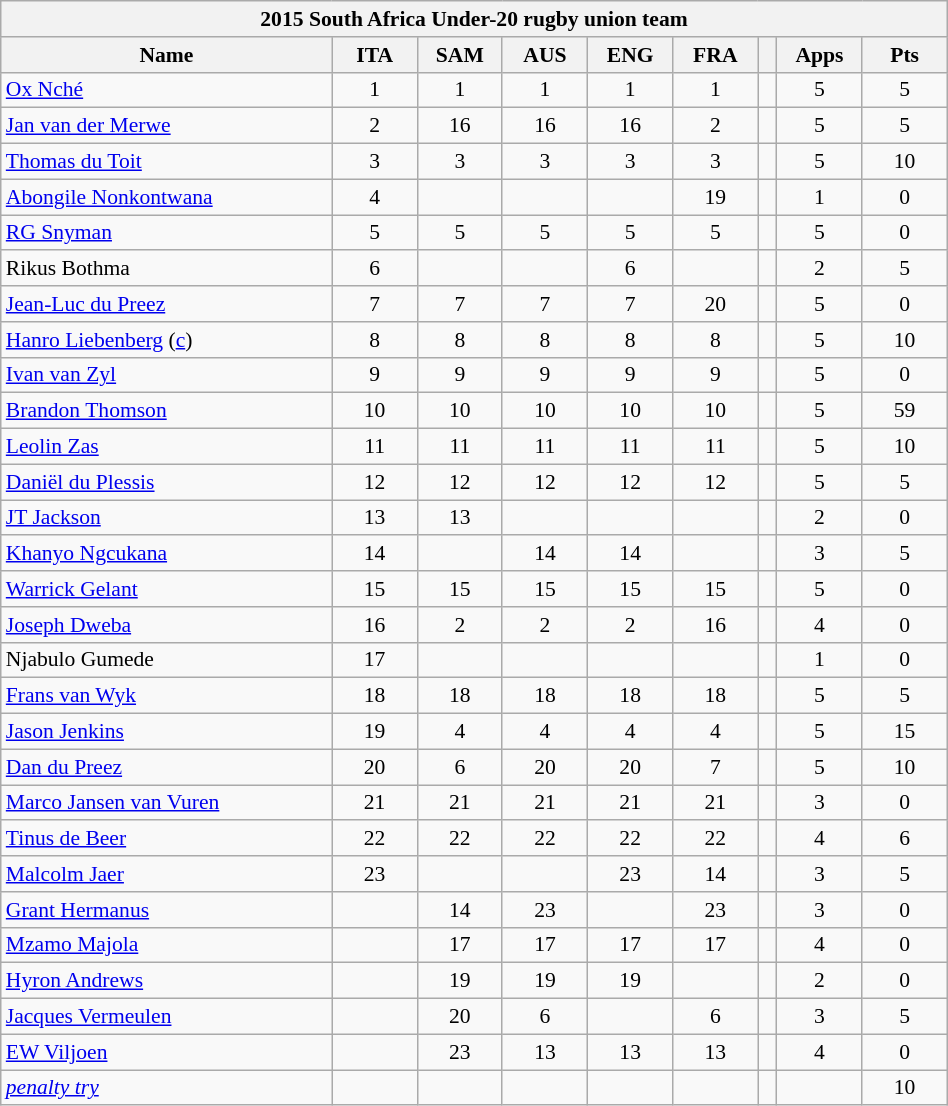<table class="wikitable collapsible collapsed" style="text-align:center; font-size:90%; width:50%">
<tr>
<th colspan="100%">2015 South Africa Under-20 rugby union team</th>
</tr>
<tr>
<th style="width:35%;">Name</th>
<th style="width:9%;">ITA</th>
<th style="width:9%;">SAM</th>
<th style="width:9%;">AUS</th>
<th style="width:9%;">ENG</th>
<th style="width:9%;">FRA</th>
<th style="width:2%;"></th>
<th style="width:9%;">Apps</th>
<th style="width:9%;">Pts</th>
</tr>
<tr>
<td style="text-align:left;"><a href='#'>Ox Nché</a></td>
<td>1</td>
<td>1</td>
<td>1</td>
<td>1</td>
<td>1</td>
<td></td>
<td>5</td>
<td>5</td>
</tr>
<tr>
<td style="text-align:left;"><a href='#'>Jan van der Merwe</a></td>
<td>2</td>
<td>16 </td>
<td>16 </td>
<td>16 </td>
<td>2</td>
<td></td>
<td>5</td>
<td>5</td>
</tr>
<tr>
<td style="text-align:left;"><a href='#'>Thomas du Toit</a></td>
<td>3</td>
<td>3</td>
<td>3</td>
<td>3</td>
<td>3</td>
<td></td>
<td>5</td>
<td>10</td>
</tr>
<tr>
<td style="text-align:left;"><a href='#'>Abongile Nonkontwana</a></td>
<td>4</td>
<td></td>
<td></td>
<td></td>
<td>19</td>
<td></td>
<td>1</td>
<td>0</td>
</tr>
<tr>
<td style="text-align:left;"><a href='#'>RG Snyman</a></td>
<td>5</td>
<td>5</td>
<td>5</td>
<td>5</td>
<td>5</td>
<td></td>
<td>5</td>
<td>0</td>
</tr>
<tr>
<td style="text-align:left;">Rikus Bothma</td>
<td>6</td>
<td></td>
<td></td>
<td>6</td>
<td></td>
<td></td>
<td>2</td>
<td>5</td>
</tr>
<tr>
<td style="text-align:left;"><a href='#'>Jean-Luc du Preez</a></td>
<td>7</td>
<td>7</td>
<td>7</td>
<td>7</td>
<td>20 </td>
<td></td>
<td>5</td>
<td>0</td>
</tr>
<tr>
<td style="text-align:left;"><a href='#'>Hanro Liebenberg</a> (<a href='#'>c</a>)</td>
<td>8</td>
<td>8</td>
<td>8</td>
<td>8</td>
<td>8</td>
<td></td>
<td>5</td>
<td>10</td>
</tr>
<tr>
<td style="text-align:left;"><a href='#'>Ivan van Zyl</a></td>
<td>9</td>
<td>9</td>
<td>9</td>
<td>9</td>
<td>9</td>
<td></td>
<td>5</td>
<td>0</td>
</tr>
<tr>
<td style="text-align:left;"><a href='#'>Brandon Thomson</a></td>
<td>10</td>
<td>10</td>
<td>10</td>
<td>10</td>
<td>10</td>
<td></td>
<td>5</td>
<td>59</td>
</tr>
<tr>
<td style="text-align:left;"><a href='#'>Leolin Zas</a></td>
<td>11</td>
<td>11</td>
<td>11</td>
<td>11</td>
<td>11</td>
<td></td>
<td>5</td>
<td>10</td>
</tr>
<tr>
<td style="text-align:left;"><a href='#'>Daniël du Plessis</a></td>
<td>12</td>
<td>12</td>
<td>12</td>
<td>12</td>
<td>12</td>
<td></td>
<td>5</td>
<td>5</td>
</tr>
<tr>
<td style="text-align:left;"><a href='#'>JT Jackson</a></td>
<td>13</td>
<td>13</td>
<td></td>
<td></td>
<td></td>
<td></td>
<td>2</td>
<td>0</td>
</tr>
<tr>
<td style="text-align:left;"><a href='#'>Khanyo Ngcukana</a></td>
<td>14</td>
<td></td>
<td>14</td>
<td>14</td>
<td></td>
<td></td>
<td>3</td>
<td>5</td>
</tr>
<tr>
<td style="text-align:left;"><a href='#'>Warrick Gelant</a></td>
<td>15</td>
<td>15</td>
<td>15</td>
<td>15</td>
<td>15</td>
<td></td>
<td>5</td>
<td>0</td>
</tr>
<tr>
<td style="text-align:left;"><a href='#'>Joseph Dweba</a></td>
<td>16</td>
<td>2</td>
<td>2</td>
<td>2</td>
<td>16 </td>
<td></td>
<td>4</td>
<td>0</td>
</tr>
<tr>
<td style="text-align:left;">Njabulo Gumede</td>
<td>17 </td>
<td></td>
<td></td>
<td></td>
<td></td>
<td></td>
<td>1</td>
<td>0</td>
</tr>
<tr>
<td style="text-align:left;"><a href='#'>Frans van Wyk</a></td>
<td>18 </td>
<td>18 </td>
<td>18 </td>
<td>18 </td>
<td>18 </td>
<td></td>
<td>5</td>
<td>5</td>
</tr>
<tr>
<td style="text-align:left;"><a href='#'>Jason Jenkins</a></td>
<td>19 </td>
<td>4</td>
<td>4</td>
<td>4</td>
<td>4</td>
<td></td>
<td>5</td>
<td>15</td>
</tr>
<tr>
<td style="text-align:left;"><a href='#'>Dan du Preez</a></td>
<td>20 </td>
<td>6</td>
<td>20 </td>
<td>20 </td>
<td>7</td>
<td></td>
<td>5</td>
<td>10</td>
</tr>
<tr>
<td style="text-align:left;"><a href='#'>Marco Jansen van Vuren</a></td>
<td>21 </td>
<td>21 </td>
<td>21 </td>
<td>21</td>
<td>21</td>
<td></td>
<td>3</td>
<td>0</td>
</tr>
<tr>
<td style="text-align:left;"><a href='#'>Tinus de Beer</a></td>
<td>22 </td>
<td>22 </td>
<td>22 </td>
<td>22</td>
<td>22 </td>
<td></td>
<td>4</td>
<td>6</td>
</tr>
<tr>
<td style="text-align:left;"><a href='#'>Malcolm Jaer</a></td>
<td>23 </td>
<td></td>
<td></td>
<td>23 </td>
<td>14</td>
<td></td>
<td>3</td>
<td>5</td>
</tr>
<tr>
<td style="text-align:left;"><a href='#'>Grant Hermanus</a></td>
<td></td>
<td>14</td>
<td>23 </td>
<td></td>
<td>23 </td>
<td></td>
<td>3</td>
<td>0</td>
</tr>
<tr>
<td style="text-align:left;"><a href='#'>Mzamo Majola</a></td>
<td></td>
<td>17 </td>
<td>17 </td>
<td>17 </td>
<td>17 </td>
<td></td>
<td>4</td>
<td>0</td>
</tr>
<tr>
<td style="text-align:left;"><a href='#'>Hyron Andrews</a></td>
<td></td>
<td>19 </td>
<td>19 </td>
<td>19</td>
<td></td>
<td></td>
<td>2</td>
<td>0</td>
</tr>
<tr>
<td style="text-align:left;"><a href='#'>Jacques Vermeulen</a></td>
<td></td>
<td>20 </td>
<td>6</td>
<td></td>
<td>6</td>
<td></td>
<td>3</td>
<td>5</td>
</tr>
<tr>
<td style="text-align:left;"><a href='#'>EW Viljoen</a></td>
<td></td>
<td>23 </td>
<td>13</td>
<td>13</td>
<td>13</td>
<td></td>
<td>4</td>
<td>0</td>
</tr>
<tr>
<td style="text-align:left;"><em><a href='#'>penalty try</a></em></td>
<td></td>
<td></td>
<td></td>
<td></td>
<td></td>
<td></td>
<td></td>
<td>10</td>
</tr>
</table>
